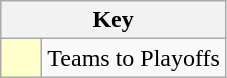<table class="wikitable" style="text-align: center;">
<tr>
<th colspan=2>Key</th>
</tr>
<tr>
<td style="background:#ffffcc; width:20px;"></td>
<td align=left>Teams to Playoffs</td>
</tr>
</table>
